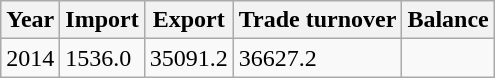<table class="wikitable">
<tr>
<th>Year</th>
<th>Import</th>
<th>Export</th>
<th>Trade turnover</th>
<th>Balance</th>
</tr>
<tr>
<td>2014</td>
<td>1536.0</td>
<td>35091.2</td>
<td>36627.2</td>
<td></td>
</tr>
</table>
